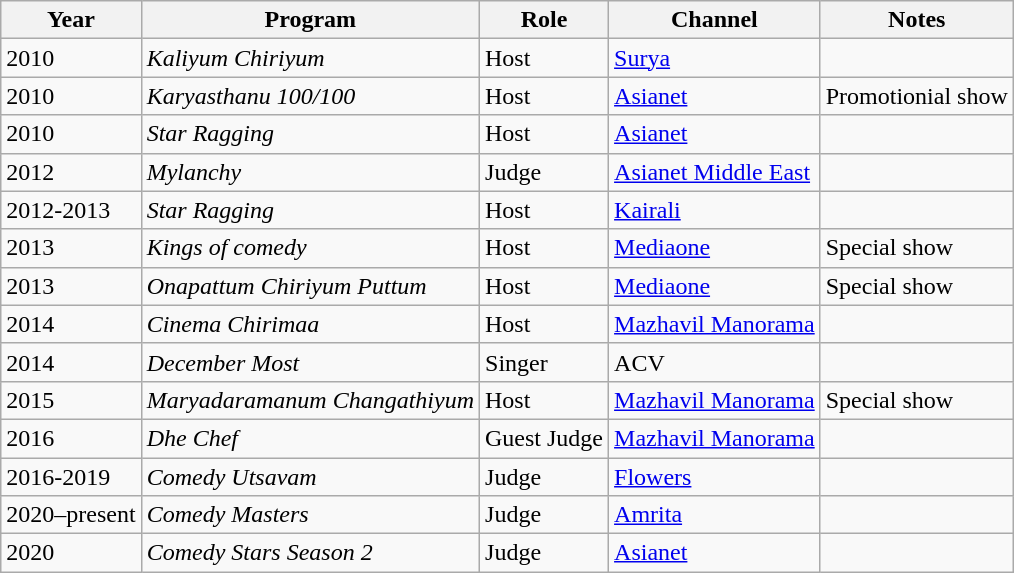<table class="wikitable">
<tr>
<th>Year</th>
<th><strong>Program</strong></th>
<th>Role</th>
<th>Channel</th>
<th>Notes</th>
</tr>
<tr>
<td>2010</td>
<td><em>Kaliyum Chiriyum</em></td>
<td>Host</td>
<td><a href='#'>Surya</a></td>
<td></td>
</tr>
<tr>
<td>2010</td>
<td><em>Karyasthanu 100/100</em></td>
<td>Host</td>
<td><a href='#'>Asianet</a></td>
<td>Promotionial show</td>
</tr>
<tr>
<td>2010</td>
<td><em>Star Ragging</em></td>
<td>Host</td>
<td><a href='#'>Asianet</a></td>
<td></td>
</tr>
<tr>
<td>2012</td>
<td><em>Mylanchy</em></td>
<td>Judge</td>
<td><a href='#'>Asianet Middle East</a></td>
<td></td>
</tr>
<tr>
<td>2012-2013</td>
<td><em>Star Ragging</em></td>
<td>Host</td>
<td><a href='#'>Kairali</a></td>
<td></td>
</tr>
<tr>
<td>2013</td>
<td><em>Kings of comedy</em></td>
<td>Host</td>
<td><a href='#'>Mediaone</a></td>
<td>Special show</td>
</tr>
<tr>
<td>2013</td>
<td><em>Onapattum Chiriyum Puttum</em></td>
<td>Host</td>
<td><a href='#'>Mediaone</a></td>
<td>Special show</td>
</tr>
<tr>
<td>2014</td>
<td><em>Cinema Chirimaa</em></td>
<td>Host</td>
<td><a href='#'>Mazhavil Manorama</a></td>
<td></td>
</tr>
<tr>
<td>2014</td>
<td><em>December Most</em></td>
<td>Singer</td>
<td>ACV</td>
<td></td>
</tr>
<tr>
<td>2015</td>
<td><em>Maryadaramanum Changathiyum</em></td>
<td>Host</td>
<td><a href='#'>Mazhavil Manorama</a></td>
<td>Special show</td>
</tr>
<tr>
<td>2016</td>
<td><em>Dhe Chef</em></td>
<td>Guest Judge</td>
<td><a href='#'>Mazhavil Manorama</a></td>
<td></td>
</tr>
<tr>
<td>2016-2019</td>
<td><em>Comedy Utsavam</em></td>
<td>Judge</td>
<td><a href='#'>Flowers</a></td>
<td></td>
</tr>
<tr>
<td>2020–present</td>
<td><em>Comedy Masters</em></td>
<td>Judge</td>
<td><a href='#'>Amrita</a></td>
<td></td>
</tr>
<tr>
<td>2020</td>
<td><em>Comedy Stars Season 2</em></td>
<td>Judge</td>
<td><a href='#'>Asianet</a></td>
<td></td>
</tr>
</table>
